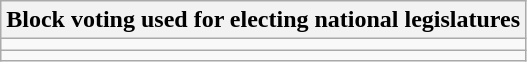<table class="wikitable">
<tr>
<th>Block voting used for electing national legislatures</th>
</tr>
<tr>
<td></td>
</tr>
<tr>
<td></td>
</tr>
</table>
